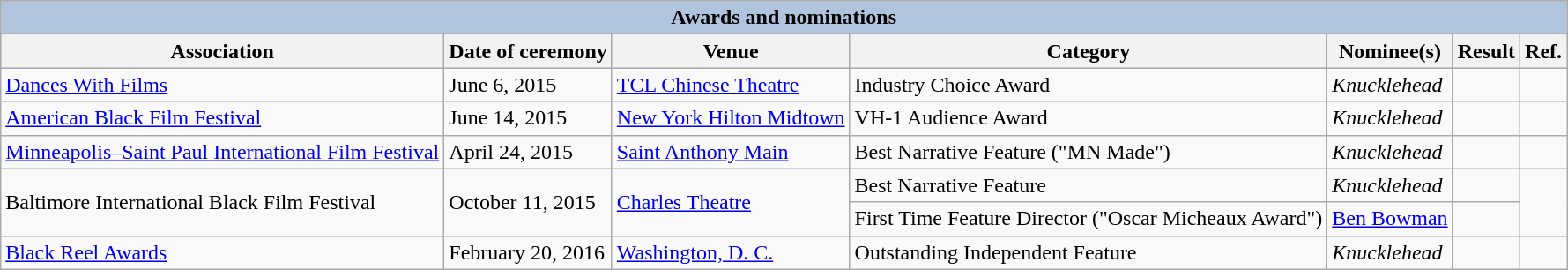<table class="wikitable sortable">
<tr style="background:#ccc; text-align:center;">
<th colspan="7" style="background: LightSteelBlue;">Awards and nominations</th>
</tr>
<tr style="background:#ccc; text-align:center;">
<th>Association</th>
<th>Date of ceremony</th>
<th>Venue</th>
<th>Category</th>
<th>Nominee(s)</th>
<th>Result</th>
<th>Ref.</th>
</tr>
<tr>
<td><a href='#'>Dances With Films</a></td>
<td>June 6, 2015</td>
<td><a href='#'>TCL Chinese Theatre</a></td>
<td>Industry Choice Award</td>
<td><em>Knucklehead</em></td>
<td></td>
<td style="text-align:center;"></td>
</tr>
<tr>
<td><a href='#'>American Black Film Festival</a></td>
<td>June 14, 2015</td>
<td><a href='#'>New York Hilton Midtown</a></td>
<td>VH-1 Audience Award</td>
<td><em>Knucklehead</em></td>
<td></td>
<td style="text-align:center;"></td>
</tr>
<tr>
<td><a href='#'>Minneapolis–Saint Paul International Film Festival</a></td>
<td>April 24, 2015</td>
<td><a href='#'>Saint Anthony Main</a></td>
<td>Best Narrative Feature ("MN Made")</td>
<td><em>Knucklehead</em></td>
<td></td>
<td style="text-align:center;"></td>
</tr>
<tr>
<td rowspan="2">Baltimore International Black Film Festival</td>
<td rowspan="2">October 11, 2015</td>
<td rowspan="2"><a href='#'>Charles Theatre</a></td>
<td>Best Narrative Feature</td>
<td><em>Knucklehead</em></td>
<td></td>
<td style="text-align:center;" rowspan="2"></td>
</tr>
<tr>
<td>First Time Feature Director ("Oscar Micheaux Award")</td>
<td><a href='#'>Ben Bowman</a></td>
<td></td>
</tr>
<tr>
<td><a href='#'>Black Reel Awards</a></td>
<td>February 20, 2016</td>
<td><a href='#'>Washington, D. C.</a></td>
<td>Outstanding Independent Feature</td>
<td><em>Knucklehead</em></td>
<td></td>
<td style="text-align:center;"></td>
</tr>
</table>
